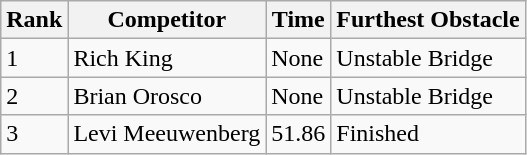<table class="wikitable sortable mw-collapsible">
<tr>
<th>Rank</th>
<th>Competitor</th>
<th>Time</th>
<th>Furthest Obstacle</th>
</tr>
<tr>
<td>1</td>
<td>Rich King</td>
<td>None</td>
<td>Unstable Bridge</td>
</tr>
<tr>
<td>2</td>
<td>Brian Orosco</td>
<td>None</td>
<td>Unstable Bridge</td>
</tr>
<tr>
<td>3</td>
<td>Levi Meeuwenberg</td>
<td>51.86</td>
<td>Finished</td>
</tr>
</table>
